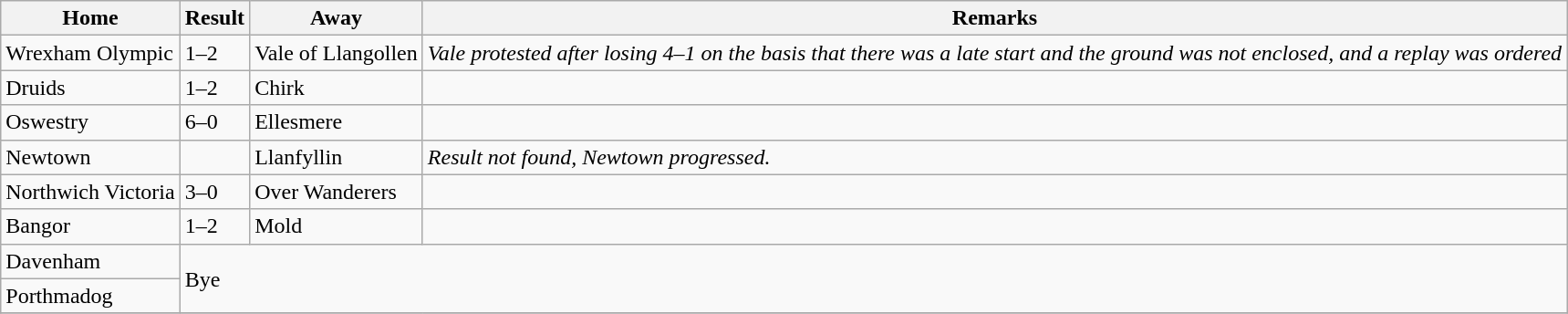<table class="wikitable">
<tr>
<th>Home</th>
<th>Result</th>
<th>Away</th>
<th>Remarks</th>
</tr>
<tr>
<td>Wrexham Olympic</td>
<td>1–2</td>
<td>Vale of Llangollen</td>
<td><em>Vale protested after losing 4–1 on the basis that there was a late start and the ground was not enclosed, and a replay was ordered</em></td>
</tr>
<tr>
<td>Druids</td>
<td>1–2</td>
<td>Chirk</td>
<td></td>
</tr>
<tr>
<td>Oswestry</td>
<td>6–0</td>
<td>Ellesmere</td>
<td></td>
</tr>
<tr>
<td>Newtown</td>
<td></td>
<td>Llanfyllin</td>
<td><em>Result not found, Newtown progressed.</em></td>
</tr>
<tr>
<td>Northwich Victoria</td>
<td>3–0</td>
<td>Over Wanderers</td>
<td></td>
</tr>
<tr>
<td>Bangor</td>
<td>1–2</td>
<td>Mold</td>
<td></td>
</tr>
<tr>
<td>Davenham</td>
<td colspan="3" rowspan="2">Bye</td>
</tr>
<tr>
<td>Porthmadog</td>
</tr>
<tr>
</tr>
</table>
